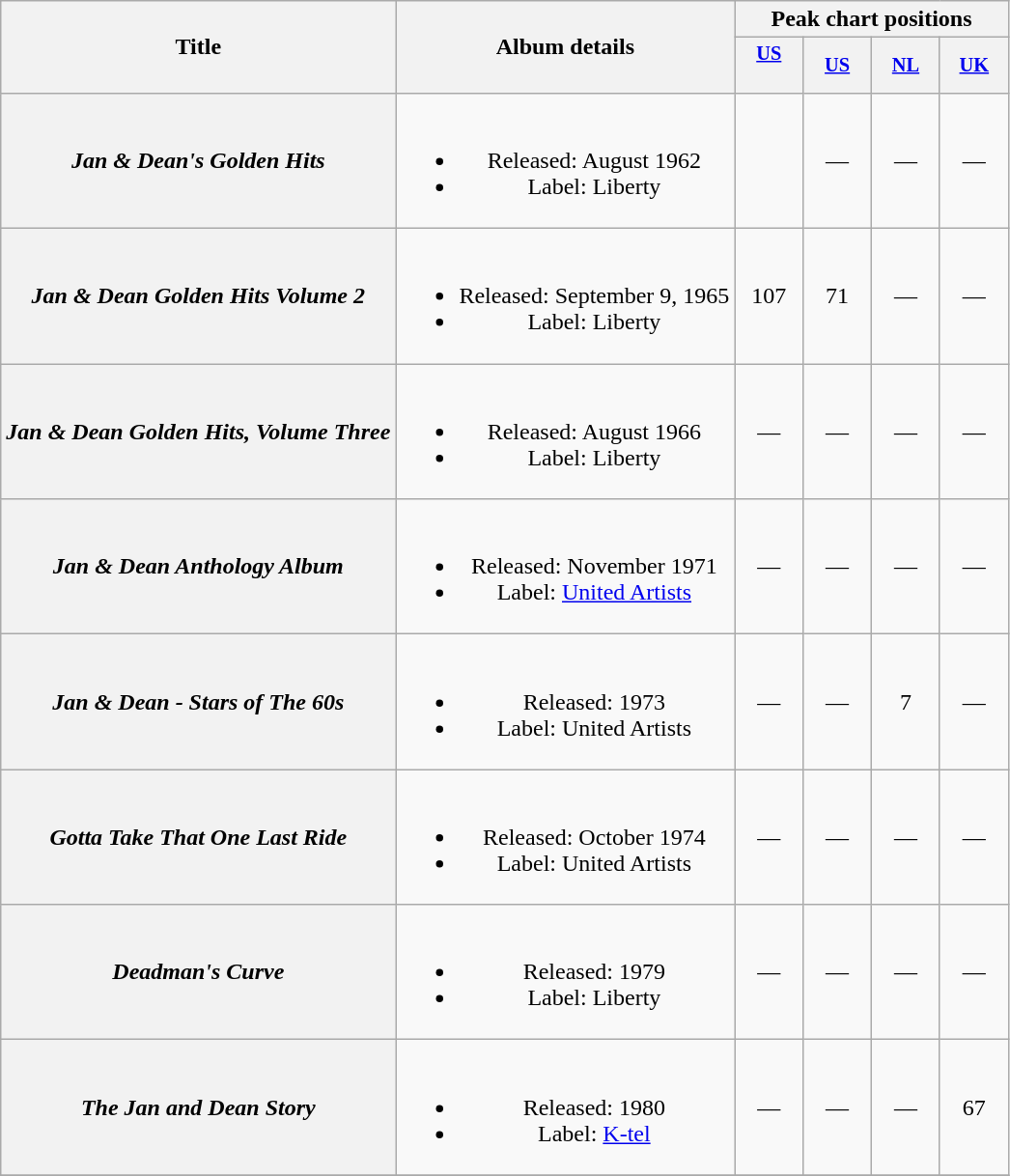<table class="wikitable plainrowheaders" style="text-align:center;">
<tr>
<th rowspan="2">Title</th>
<th rowspan="2">Album details</th>
<th colspan="4">Peak chart positions</th>
</tr>
<tr>
<th style="width:3em;font-size:85%"><a href='#'>US<br></a><br></th>
<th style="width:3em;font-size:85%"><a href='#'>US<br></a></th>
<th style="width:3em;font-size:85%"><a href='#'>NL</a><br></th>
<th style="width:3em;font-size:85%"><a href='#'>UK</a><br></th>
</tr>
<tr>
<th scope="row"><em>Jan & Dean's Golden Hits</em></th>
<td rowspan="1"><br><ul><li>Released: August 1962</li><li>Label: Liberty </li></ul></td>
<td></td>
<td>—</td>
<td>—</td>
<td>—</td>
</tr>
<tr>
<th scope="row"><em>Jan & Dean Golden Hits Volume 2</em></th>
<td rowspan="1"><br><ul><li>Released: September 9, 1965</li><li>Label: Liberty </li></ul></td>
<td>107</td>
<td>71</td>
<td>—</td>
<td>—</td>
</tr>
<tr>
<th scope="row"><em>Jan & Dean Golden Hits, Volume Three</em></th>
<td rowspan="1"><br><ul><li>Released: August 1966</li><li>Label: Liberty </li></ul></td>
<td>—</td>
<td>—</td>
<td>—</td>
<td>—</td>
</tr>
<tr>
<th scope="row"><em>Jan & Dean Anthology Album</em></th>
<td><br><ul><li>Released: November 1971</li><li>Label: <a href='#'>United Artists</a> </li></ul></td>
<td>—</td>
<td>—</td>
<td>—</td>
<td>—</td>
</tr>
<tr>
<th scope="row"><em>Jan & Dean - Stars of The 60s</em></th>
<td><br><ul><li>Released: 1973</li><li>Label: United Artists </li></ul></td>
<td>—</td>
<td>—</td>
<td>7</td>
<td>—</td>
</tr>
<tr>
<th scope="row"><em>Gotta Take That One Last Ride</em></th>
<td><br><ul><li>Released: October 1974</li><li>Label: United Artists </li></ul></td>
<td>—</td>
<td>—</td>
<td>—</td>
<td>—</td>
</tr>
<tr>
<th scope="row"><em>Deadman's Curve</em></th>
<td><br><ul><li>Released: 1979</li><li>Label: Liberty </li></ul></td>
<td>—</td>
<td>—</td>
<td>—</td>
<td>—</td>
</tr>
<tr>
<th scope="row"><em>The Jan and Dean Story</em></th>
<td><br><ul><li>Released: 1980</li><li>Label: <a href='#'>K-tel</a> </li></ul></td>
<td>—</td>
<td>—</td>
<td>—</td>
<td>67</td>
</tr>
<tr>
</tr>
</table>
